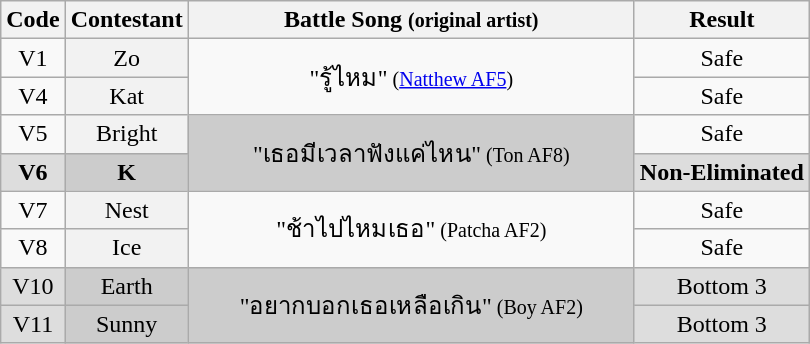<table class="wikitable" style="text-align:center;">
<tr>
<th scope="col">Code</th>
<th scope="col">Contestant</th>
<th style="width:290px;" scope="col">Battle Song <small>(original artist)</small></th>
<th scope="col">Result</th>
</tr>
<tr>
<td>V1</td>
<th scope="row" style="font-weight:normal;">Zo</th>
<td align="center" rowspan="2">"รู้ไหม"<small> (<a href='#'>Natthew AF5</a>)</small></td>
<td>Safe</td>
</tr>
<tr>
<td>V4</td>
<th scope="row" style="font-weight:normal;">Kat</th>
<td>Safe</td>
</tr>
<tr>
<td>V5</td>
<th scope="row" style="font-weight:normal;">Bright</th>
<td align="center" style="background-color:#CCCCCC" rowspan="2">"เธอมีเวลาฟังแค่ไหน"<small> (Ton AF8)</small></td>
<td>Safe</td>
</tr>
<tr style="background:#ddd;">
<td><strong>V6</strong></td>
<th scope="row" style="background-color:#CCCCCC; font-weight:normal;"><strong>K</strong></th>
<td><strong>Non-Eliminated</strong></td>
</tr>
<tr>
<td>V7</td>
<th scope="row" style="font-weight:normal;">Nest</th>
<td align="center" rowspan="2">"ช้าไปไหมเธอ"<small> (Patcha AF2)</small></td>
<td>Safe</td>
</tr>
<tr>
<td>V8</td>
<th scope="row" style="font-weight:normal;">Ice</th>
<td>Safe</td>
</tr>
<tr style="background:#ddd;">
<td>V10</td>
<th scope="row" style="background-color:#CCCCCC; font-weight:normal;">Earth</th>
<td align="center" style="background-color:#CCCCCC" rowspan="2">"อยากบอกเธอเหลือเกิน"<small> (Boy AF2)</small></td>
<td>Bottom 3</td>
</tr>
<tr style="background:#ddd;">
<td>V11</td>
<th scope="row" style="background-color:#CCCCCC; font-weight:normal;">Sunny</th>
<td>Bottom 3</td>
</tr>
</table>
